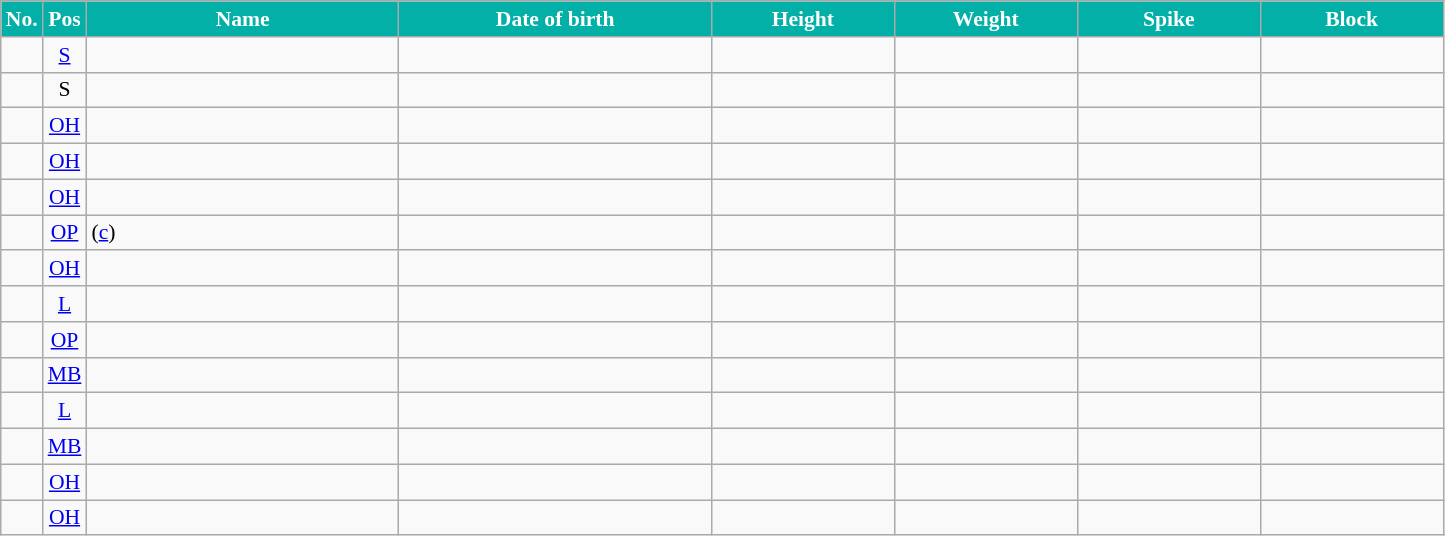<table class="wikitable sortable" style="font-size:90%; text-align:center;">
<tr>
<th style="background:#02B0A8; color:white;">No.</th>
<th style="background:#02B0A8; color:white;">Pos</th>
<th style="width:14em; background:#02B0A8; color:white;">Name</th>
<th style="width:14em; background:#02B0A8; color:white;">Date of birth</th>
<th style="width:8em; background:#02B0A8; color:white;">Height</th>
<th style="width:8em; background:#02B0A8; color:white;">Weight</th>
<th style="width:8em; background:#02B0A8; color:white;">Spike</th>
<th style="width:8em; background:#02B0A8; color:white;">Block</th>
</tr>
<tr>
<td></td>
<td><a href='#'>S</a></td>
<td align=left></td>
<td align=right></td>
<td></td>
<td></td>
<td></td>
<td></td>
</tr>
<tr>
<td></td>
<td>S</td>
<td align=left></td>
<td align=right></td>
<td></td>
<td></td>
<td></td>
<td></td>
</tr>
<tr>
<td></td>
<td><a href='#'>OH</a></td>
<td align=left></td>
<td align=right></td>
<td></td>
<td></td>
<td></td>
<td></td>
</tr>
<tr>
<td></td>
<td><a href='#'>OH</a></td>
<td align=left></td>
<td align=right></td>
<td></td>
<td></td>
<td></td>
<td></td>
</tr>
<tr>
<td></td>
<td><a href='#'>OH</a></td>
<td align=left></td>
<td align=right></td>
<td></td>
<td></td>
<td></td>
<td></td>
</tr>
<tr>
<td></td>
<td><a href='#'>OP</a></td>
<td align=left> (<a href='#'>c</a>)</td>
<td align=right></td>
<td></td>
<td></td>
<td></td>
<td></td>
</tr>
<tr>
<td></td>
<td><a href='#'>OH</a></td>
<td align=left></td>
<td align=right></td>
<td></td>
<td></td>
<td></td>
<td></td>
</tr>
<tr>
<td></td>
<td><a href='#'>L</a></td>
<td align=left></td>
<td align=right></td>
<td></td>
<td></td>
<td></td>
<td></td>
</tr>
<tr>
<td></td>
<td><a href='#'>OP</a></td>
<td align=left></td>
<td align=right></td>
<td></td>
<td></td>
<td></td>
<td></td>
</tr>
<tr>
<td></td>
<td><a href='#'>MB</a></td>
<td align=left></td>
<td align=right></td>
<td></td>
<td></td>
<td></td>
<td></td>
</tr>
<tr>
<td></td>
<td><a href='#'>L</a></td>
<td align=left></td>
<td align=right></td>
<td></td>
<td></td>
<td></td>
<td></td>
</tr>
<tr>
<td></td>
<td><a href='#'>MB</a></td>
<td align=left></td>
<td align=right></td>
<td></td>
<td></td>
<td></td>
<td></td>
</tr>
<tr>
<td></td>
<td><a href='#'>OH</a></td>
<td align=left></td>
<td align=right></td>
<td></td>
<td></td>
<td></td>
<td></td>
</tr>
<tr>
<td></td>
<td><a href='#'>OH</a></td>
<td align=left></td>
<td align=right></td>
<td></td>
<td></td>
<td></td>
<td></td>
</tr>
</table>
